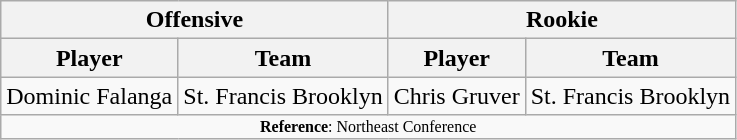<table class="wikitable">
<tr>
<th colspan="2">Offensive</th>
<th colspan="2">Rookie</th>
</tr>
<tr>
<th>Player</th>
<th>Team</th>
<th>Player</th>
<th>Team</th>
</tr>
<tr>
<td>Dominic Falanga</td>
<td>St. Francis Brooklyn</td>
<td>Chris Gruver</td>
<td>St. Francis Brooklyn</td>
</tr>
<tr>
<td colspan="12"  style="font-size:8pt; text-align:center;"><strong>Reference</strong>: Northeast Conference</td>
</tr>
</table>
